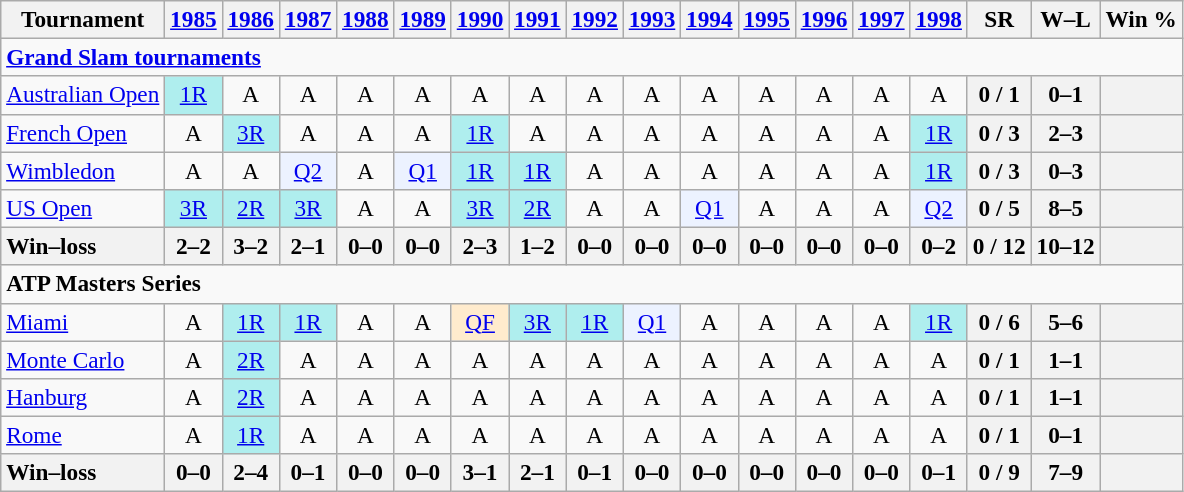<table class=wikitable style=text-align:center;font-size:97%>
<tr>
<th>Tournament</th>
<th><a href='#'>1985</a></th>
<th><a href='#'>1986</a></th>
<th><a href='#'>1987</a></th>
<th><a href='#'>1988</a></th>
<th><a href='#'>1989</a></th>
<th><a href='#'>1990</a></th>
<th><a href='#'>1991</a></th>
<th><a href='#'>1992</a></th>
<th><a href='#'>1993</a></th>
<th><a href='#'>1994</a></th>
<th><a href='#'>1995</a></th>
<th><a href='#'>1996</a></th>
<th><a href='#'>1997</a></th>
<th><a href='#'>1998</a></th>
<th>SR</th>
<th>W–L</th>
<th>Win %</th>
</tr>
<tr>
<td colspan=23 align=left><strong><a href='#'>Grand Slam tournaments</a></strong></td>
</tr>
<tr>
<td align=left><a href='#'>Australian Open</a></td>
<td bgcolor=afeeee><a href='#'>1R</a></td>
<td>A</td>
<td>A</td>
<td>A</td>
<td>A</td>
<td>A</td>
<td>A</td>
<td>A</td>
<td>A</td>
<td>A</td>
<td>A</td>
<td>A</td>
<td>A</td>
<td>A</td>
<th>0 / 1</th>
<th>0–1</th>
<th></th>
</tr>
<tr>
<td align=left><a href='#'>French Open</a></td>
<td>A</td>
<td bgcolor=afeeee><a href='#'>3R</a></td>
<td>A</td>
<td>A</td>
<td>A</td>
<td bgcolor=afeeee><a href='#'>1R</a></td>
<td>A</td>
<td>A</td>
<td>A</td>
<td>A</td>
<td>A</td>
<td>A</td>
<td>A</td>
<td bgcolor=afeeee><a href='#'>1R</a></td>
<th>0 / 3</th>
<th>2–3</th>
<th></th>
</tr>
<tr>
<td align=left><a href='#'>Wimbledon</a></td>
<td>A</td>
<td>A</td>
<td bgcolor=ecf2ff><a href='#'>Q2</a></td>
<td>A</td>
<td bgcolor=ecf2ff><a href='#'>Q1</a></td>
<td bgcolor=afeeee><a href='#'>1R</a></td>
<td bgcolor=afeeee><a href='#'>1R</a></td>
<td>A</td>
<td>A</td>
<td>A</td>
<td>A</td>
<td>A</td>
<td>A</td>
<td bgcolor=afeeee><a href='#'>1R</a></td>
<th>0 / 3</th>
<th>0–3</th>
<th></th>
</tr>
<tr>
<td align=left><a href='#'>US Open</a></td>
<td bgcolor=afeeee><a href='#'>3R</a></td>
<td bgcolor=afeeee><a href='#'>2R</a></td>
<td bgcolor=afeeee><a href='#'>3R</a></td>
<td>A</td>
<td>A</td>
<td bgcolor=afeeee><a href='#'>3R</a></td>
<td bgcolor=afeeee><a href='#'>2R</a></td>
<td>A</td>
<td>A</td>
<td bgcolor=ecf2ff><a href='#'>Q1</a></td>
<td>A</td>
<td>A</td>
<td>A</td>
<td bgcolor=ecf2ff><a href='#'>Q2</a></td>
<th>0 / 5</th>
<th>8–5</th>
<th></th>
</tr>
<tr>
<th style=text-align:left>Win–loss</th>
<th>2–2</th>
<th>3–2</th>
<th>2–1</th>
<th>0–0</th>
<th>0–0</th>
<th>2–3</th>
<th>1–2</th>
<th>0–0</th>
<th>0–0</th>
<th>0–0</th>
<th>0–0</th>
<th>0–0</th>
<th>0–0</th>
<th>0–2</th>
<th>0 / 12</th>
<th>10–12</th>
<th></th>
</tr>
<tr>
<td colspan=23 align=left><strong>ATP Masters Series</strong></td>
</tr>
<tr>
<td align=left><a href='#'>Miami</a></td>
<td>A</td>
<td bgcolor=afeeee><a href='#'>1R</a></td>
<td bgcolor=afeeee><a href='#'>1R</a></td>
<td>A</td>
<td>A</td>
<td bgcolor=ffebcd><a href='#'>QF</a></td>
<td bgcolor=afeeee><a href='#'>3R</a></td>
<td bgcolor=afeeee><a href='#'>1R</a></td>
<td bgcolor=ecf2ff><a href='#'>Q1</a></td>
<td>A</td>
<td>A</td>
<td>A</td>
<td>A</td>
<td bgcolor=afeeee><a href='#'>1R</a></td>
<th>0 / 6</th>
<th>5–6</th>
<th></th>
</tr>
<tr>
<td align=left><a href='#'>Monte Carlo</a></td>
<td>A</td>
<td bgcolor=afeeee><a href='#'>2R</a></td>
<td>A</td>
<td>A</td>
<td>A</td>
<td>A</td>
<td>A</td>
<td>A</td>
<td>A</td>
<td>A</td>
<td>A</td>
<td>A</td>
<td>A</td>
<td>A</td>
<th>0 / 1</th>
<th>1–1</th>
<th></th>
</tr>
<tr>
<td align=left><a href='#'>Hanburg</a></td>
<td>A</td>
<td bgcolor=afeeee><a href='#'>2R</a></td>
<td>A</td>
<td>A</td>
<td>A</td>
<td>A</td>
<td>A</td>
<td>A</td>
<td>A</td>
<td>A</td>
<td>A</td>
<td>A</td>
<td>A</td>
<td>A</td>
<th>0 / 1</th>
<th>1–1</th>
<th></th>
</tr>
<tr>
<td align=left><a href='#'>Rome</a></td>
<td>A</td>
<td bgcolor=afeeee><a href='#'>1R</a></td>
<td>A</td>
<td>A</td>
<td>A</td>
<td>A</td>
<td>A</td>
<td>A</td>
<td>A</td>
<td>A</td>
<td>A</td>
<td>A</td>
<td>A</td>
<td>A</td>
<th>0 / 1</th>
<th>0–1</th>
<th></th>
</tr>
<tr>
<th style=text-align:left>Win–loss</th>
<th>0–0</th>
<th>2–4</th>
<th>0–1</th>
<th>0–0</th>
<th>0–0</th>
<th>3–1</th>
<th>2–1</th>
<th>0–1</th>
<th>0–0</th>
<th>0–0</th>
<th>0–0</th>
<th>0–0</th>
<th>0–0</th>
<th>0–1</th>
<th>0 / 9</th>
<th>7–9</th>
<th></th>
</tr>
</table>
